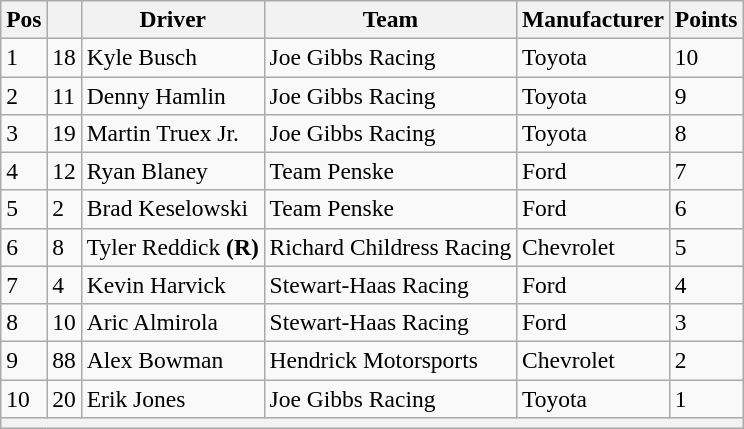<table class="wikitable" style="font-size:98%">
<tr>
<th>Pos</th>
<th></th>
<th>Driver</th>
<th>Team</th>
<th>Manufacturer</th>
<th>Points</th>
</tr>
<tr>
<td>1</td>
<td>18</td>
<td>Kyle Busch</td>
<td>Joe Gibbs Racing</td>
<td>Toyota</td>
<td>10</td>
</tr>
<tr>
<td>2</td>
<td>11</td>
<td>Denny Hamlin</td>
<td>Joe Gibbs Racing</td>
<td>Toyota</td>
<td>9</td>
</tr>
<tr>
<td>3</td>
<td>19</td>
<td>Martin Truex Jr.</td>
<td>Joe Gibbs Racing</td>
<td>Toyota</td>
<td>8</td>
</tr>
<tr>
<td>4</td>
<td>12</td>
<td>Ryan Blaney</td>
<td>Team Penske</td>
<td>Ford</td>
<td>7</td>
</tr>
<tr>
<td>5</td>
<td>2</td>
<td>Brad Keselowski</td>
<td>Team Penske</td>
<td>Ford</td>
<td>6</td>
</tr>
<tr>
<td>6</td>
<td>8</td>
<td>Tyler Reddick <strong>(R)</strong></td>
<td>Richard Childress Racing</td>
<td>Chevrolet</td>
<td>5</td>
</tr>
<tr>
<td>7</td>
<td>4</td>
<td>Kevin Harvick</td>
<td>Stewart-Haas Racing</td>
<td>Ford</td>
<td>4</td>
</tr>
<tr>
<td>8</td>
<td>10</td>
<td>Aric Almirola</td>
<td>Stewart-Haas Racing</td>
<td>Ford</td>
<td>3</td>
</tr>
<tr>
<td>9</td>
<td>88</td>
<td>Alex Bowman</td>
<td>Hendrick Motorsports</td>
<td>Chevrolet</td>
<td>2</td>
</tr>
<tr>
<td>10</td>
<td>20</td>
<td>Erik Jones</td>
<td>Joe Gibbs Racing</td>
<td>Toyota</td>
<td>1</td>
</tr>
<tr>
<th colspan="6"></th>
</tr>
</table>
